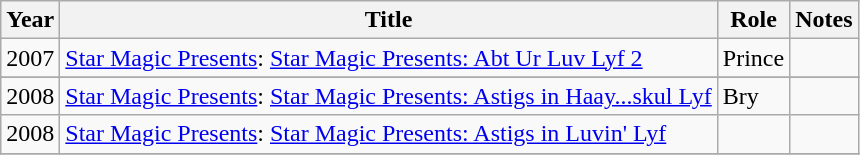<table class="wikitable sortable">
<tr>
<th>Year</th>
<th>Title</th>
<th>Role</th>
<th class="unsortable">Notes</th>
</tr>
<tr>
<td>2007</td>
<td><a href='#'>Star Magic Presents</a>: <a href='#'>Star Magic Presents: Abt Ur Luv Lyf 2</a></td>
<td>Prince</td>
<td></td>
</tr>
<tr>
</tr>
<tr>
<td>2008</td>
<td><a href='#'>Star Magic Presents</a>: <a href='#'>Star Magic Presents: Astigs in Haay...skul Lyf</a></td>
<td>Bry</td>
<td></td>
</tr>
<tr>
<td>2008</td>
<td><a href='#'>Star Magic Presents</a>: <a href='#'>Star Magic Presents: Astigs in Luvin' Lyf</a></td>
<td></td>
<td></td>
</tr>
<tr>
</tr>
</table>
